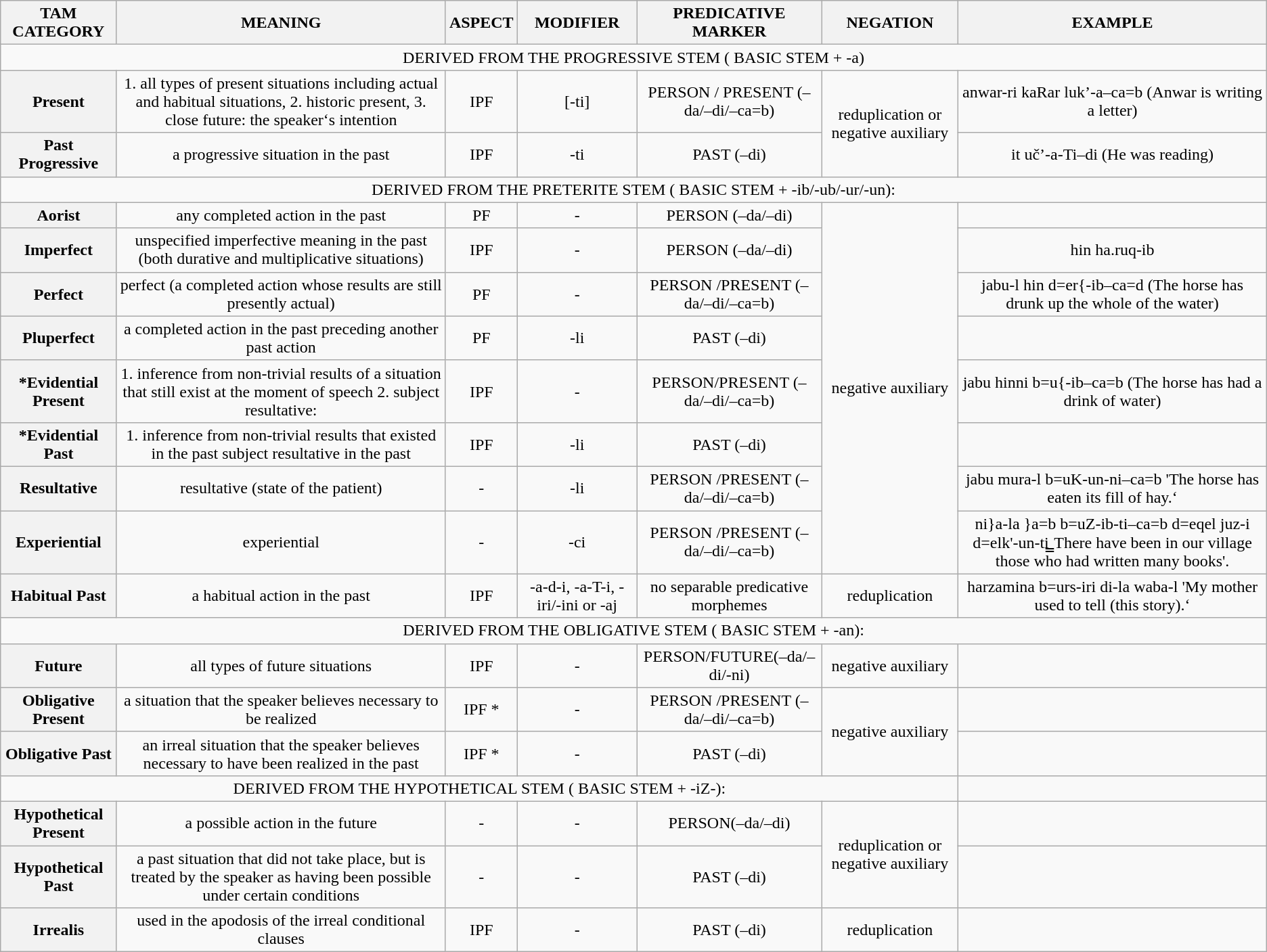<table class="wikitable" style="text-align: center;">
<tr>
<th scope="col">TAM CATEGORY</th>
<th ! scope="col">MEANING</th>
<th scope="col">ASPECT</th>
<th scope="col">MODIFIER</th>
<th scope="col">PREDICATIVE MARKER</th>
<th scope="col">NEGATION</th>
<th scope="col">EXAMPLE</th>
</tr>
<tr>
<td colspan="7" style="text-align: center;">DERIVED FROM THE PROGRESSIVE STEM ( BASIC STEM + -a)</td>
</tr>
<tr>
<th scope="row">Present</th>
<td>1. all types of present situations including actual and habitual situations, 2. historic present, 3. close future: the speaker‘s intention</td>
<td>IPF</td>
<td>[-ti]</td>
<td>PERSON / PRESENT (–da/–di/–ca=b)</td>
<td rowspan="2" colspan="1" style="text-align: center;">reduplication or negative auxiliary</td>
<td>anwar-ri kaRar luk’-a–ca=b (Anwar is writing a letter)</td>
</tr>
<tr>
<th scope="row">Past Progressive</th>
<td>a progressive situation in the past</td>
<td>IPF</td>
<td>-ti</td>
<td>PAST (–di)</td>
<td>it uč’-a-Ti–di (He was reading)</td>
</tr>
<tr>
<td colspan="7" style="text-align: center;">DERIVED FROM THE PRETERITE STEM ( BASIC STEM + -ib/-ub/-ur/-un):</td>
</tr>
<tr>
<th scope="row">Aorist</th>
<td>any completed action in the past</td>
<td>PF</td>
<td>-</td>
<td>PERSON (–da/–di)</td>
<td rowspan="8" colspan="1" style="text-align: center;">negative auxiliary</td>
<td></td>
</tr>
<tr>
<th scope="row">Imperfect</th>
<td>unspecified imperfective meaning in the past (both durative and multiplicative situations)</td>
<td>IPF</td>
<td>-</td>
<td>PERSON (–da/–di)</td>
<td>hin ha.ruq-ib</td>
</tr>
<tr>
<th scope="row">Perfect</th>
<td>perfect (a completed action whose results are still presently actual)</td>
<td>PF</td>
<td>-</td>
<td>PERSON /PRESENT (–da/–di/–ca=b)</td>
<td>jabu-l hin d=er{-ib–ca=d (The horse has drunk up the whole of the water)</td>
</tr>
<tr>
<th scope="row">Pluperfect</th>
<td>a completed action in the past preceding another past action</td>
<td>PF</td>
<td>-li</td>
<td>PAST (–di)</td>
<td></td>
</tr>
<tr>
<th scope="row">*Evidential Present</th>
<td>1. inference from non-trivial results of a situation that still exist at the moment of speech 2. subject resultative:</td>
<td>IPF</td>
<td>-</td>
<td>PERSON/PRESENT (–da/–di/–ca=b)</td>
<td>jabu hinni b=u{-ib–ca=b (The horse has had a drink of water)</td>
</tr>
<tr>
<th scope="row">*Evidential Past</th>
<td>1. inference from non-trivial results that existed in the past subject resultative in the past</td>
<td>IPF</td>
<td>-li</td>
<td>PAST (–di)</td>
<td></td>
</tr>
<tr>
<th scope="row">Resultative</th>
<td>resultative (state of the patient)</td>
<td>-</td>
<td>-li</td>
<td>PERSON /PRESENT (–da/–di/–ca=b)</td>
<td>jabu mura-l b=uK-un-ni–ca=b 'The horse has eaten its fill of hay.‘</td>
</tr>
<tr>
<th scope="row">Experiential</th>
<td>experiential</td>
<td>-</td>
<td>-ci</td>
<td>PERSON /PRESENT (–da/–di/–ca=b)</td>
<td>ni}a-la }a=b b=uZ-ib-ti–ca=b d=eqel juz-i d=elk'-un-ti  ̳There have been in our village those who had written many books'.</td>
</tr>
<tr>
<th scope="row">Habitual Past</th>
<td>a habitual action in the past</td>
<td>IPF</td>
<td>-a-d-i, -a-T-i, -iri/-ini or -aj</td>
<td>no separable predicative morphemes</td>
<td>reduplication</td>
<td>harzamina b=urs-iri di-la waba-l 'My mother used to tell (this story).‘</td>
</tr>
<tr>
<td colspan="7" style="text-align: center;">DERIVED FROM THE OBLIGATIVE STEM ( BASIC STEM + -an):</td>
</tr>
<tr>
<th scope="row">Future</th>
<td>all types of future situations</td>
<td>IPF</td>
<td>-</td>
<td>PERSON/FUTURE(–da/–di/-ni)</td>
<td>negative auxiliary</td>
<td></td>
</tr>
<tr>
<th scope="row">Obligative Present</th>
<td>a situation that the speaker believes necessary to be realized</td>
<td>IPF *</td>
<td>-</td>
<td>PERSON /PRESENT (–da/–di/–ca=b)</td>
<td rowspan="2" colspan="1" style="text-align: center;">negative auxiliary</td>
<td></td>
</tr>
<tr>
<th scope="row">Obligative Past</th>
<td>an irreal situation that the speaker believes necessary to have been realized in the past</td>
<td>IPF *</td>
<td>-</td>
<td>PAST (–di)</td>
<td></td>
</tr>
<tr>
<td colspan="6" style="text-align: center;">DERIVED FROM THE HYPOTHETICAL STEM ( BASIC STEM + -iZ-):</td>
</tr>
<tr>
<th scope="row">Hypothetical Present</th>
<td>a possible action in the future</td>
<td>-</td>
<td>-</td>
<td>PERSON(–da/–di)</td>
<td rowspan="2" colspan="1" style="text-align: center;">reduplication or negative auxiliary</td>
<td></td>
</tr>
<tr>
<th scope="row">Hypothetical Past</th>
<td>a past situation that did not take place, but is treated by the speaker as having been possible under certain conditions</td>
<td>-</td>
<td>-</td>
<td>PAST (–di)</td>
<td></td>
</tr>
<tr>
<th scope="row">Irrealis</th>
<td>used in the apodosis of the irreal conditional clauses</td>
<td>IPF</td>
<td>-</td>
<td>PAST (–di)</td>
<td>reduplication</td>
<td></td>
</tr>
</table>
